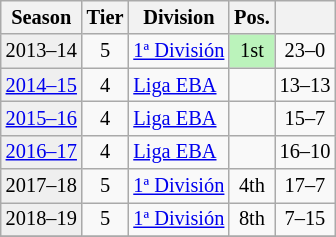<table class="wikitable" style="font-size:85%; text-align:center">
<tr>
<th>Season</th>
<th>Tier</th>
<th>Division</th>
<th>Pos.</th>
<th></th>
</tr>
<tr>
<td bgcolor=#efefef>2013–14</td>
<td>5</td>
<td align=left><a href='#'>1ª División</a></td>
<td bgcolor=#BBF3BB>1st</td>
<td>23–0</td>
</tr>
<tr>
<td bgcolor=#efefef><a href='#'>2014–15</a></td>
<td>4</td>
<td align=left><a href='#'>Liga EBA</a></td>
<td></td>
<td>13–13</td>
</tr>
<tr>
<td bgcolor=#efefef><a href='#'>2015–16</a></td>
<td>4</td>
<td align=left><a href='#'>Liga EBA</a></td>
<td></td>
<td>15–7</td>
</tr>
<tr>
<td bgcolor=#efefef><a href='#'>2016–17</a></td>
<td>4</td>
<td align=left><a href='#'>Liga EBA</a></td>
<td></td>
<td>16–10</td>
</tr>
<tr>
<td bgcolor=#efefef>2017–18</td>
<td>5</td>
<td align=left><a href='#'>1ª División</a></td>
<td>4th</td>
<td>17–7</td>
</tr>
<tr>
<td bgcolor=#efefef>2018–19</td>
<td>5</td>
<td align=left><a href='#'>1ª División</a></td>
<td>8th</td>
<td>7–15</td>
</tr>
<tr>
</tr>
</table>
